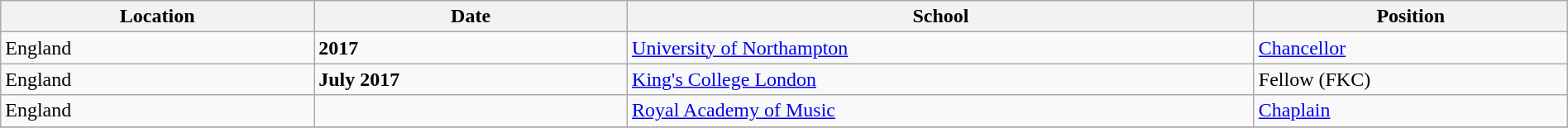<table class="wikitable" style="width:100%;">
<tr>
<th style="width:20%;">Location</th>
<th style="width:20%;">Date</th>
<th style="width:40%;">School</th>
<th style="width:20%;">Position</th>
</tr>
<tr>
<td>England</td>
<td><strong>2017</strong></td>
<td><a href='#'>University of Northampton</a></td>
<td><a href='#'>Chancellor</a></td>
</tr>
<tr>
<td>England</td>
<td><strong>July 2017</strong></td>
<td><a href='#'>King's College London</a></td>
<td>Fellow (FKC)</td>
</tr>
<tr>
<td>England</td>
<td></td>
<td><a href='#'>Royal Academy of Music</a></td>
<td><a href='#'>Chaplain</a></td>
</tr>
<tr>
</tr>
</table>
